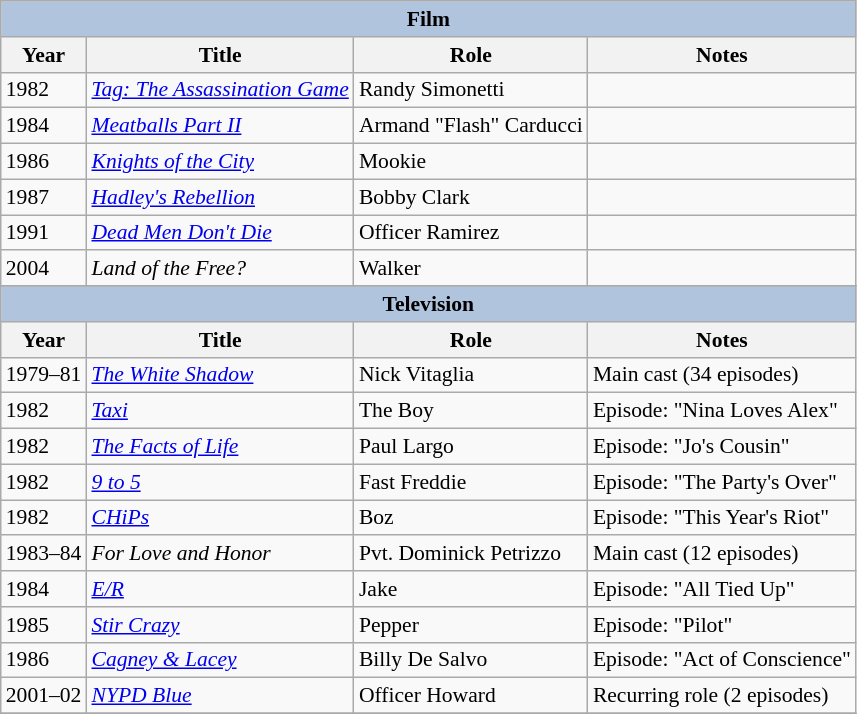<table class="wikitable" style="font-size: 90%;">
<tr>
<th colspan="4" style="background: LightSteelBlue;">Film</th>
</tr>
<tr>
<th>Year</th>
<th>Title</th>
<th>Role</th>
<th>Notes</th>
</tr>
<tr>
<td>1982</td>
<td><em><a href='#'>Tag: The Assassination Game</a></em></td>
<td>Randy Simonetti</td>
<td></td>
</tr>
<tr>
<td>1984</td>
<td><em><a href='#'>Meatballs Part II</a></em></td>
<td>Armand "Flash" Carducci</td>
<td></td>
</tr>
<tr>
<td>1986</td>
<td><em><a href='#'>Knights of the City</a></em></td>
<td>Mookie</td>
<td></td>
</tr>
<tr>
<td>1987</td>
<td><em><a href='#'>Hadley's Rebellion</a></em></td>
<td>Bobby Clark</td>
<td></td>
</tr>
<tr>
<td>1991</td>
<td><em><a href='#'>Dead Men Don't Die</a></em></td>
<td>Officer Ramirez</td>
<td></td>
</tr>
<tr>
<td>2004</td>
<td><em>Land of the Free?</em></td>
<td>Walker</td>
<td></td>
</tr>
<tr>
</tr>
<tr>
<th colspan="4" style="background: LightSteelBlue;">Television</th>
</tr>
<tr>
<th>Year</th>
<th>Title</th>
<th>Role</th>
<th>Notes</th>
</tr>
<tr>
<td>1979–81</td>
<td><em><a href='#'>The White Shadow</a></em></td>
<td>Nick Vitaglia</td>
<td>Main cast (34 episodes)</td>
</tr>
<tr>
<td>1982</td>
<td><em><a href='#'>Taxi</a></em></td>
<td>The Boy</td>
<td>Episode: "Nina Loves Alex"</td>
</tr>
<tr>
<td>1982</td>
<td><em><a href='#'>The Facts of Life</a></em></td>
<td>Paul Largo</td>
<td>Episode: "Jo's Cousin"</td>
</tr>
<tr>
<td>1982</td>
<td><em><a href='#'>9 to 5</a></em></td>
<td>Fast Freddie</td>
<td>Episode: "The Party's Over"</td>
</tr>
<tr>
<td>1982</td>
<td><em><a href='#'>CHiPs</a></em></td>
<td>Boz</td>
<td>Episode: "This Year's Riot"</td>
</tr>
<tr>
<td>1983–84</td>
<td><em>For Love and Honor</em></td>
<td>Pvt. Dominick Petrizzo</td>
<td>Main cast (12 episodes)</td>
</tr>
<tr>
<td>1984</td>
<td><em><a href='#'>E/R</a></em></td>
<td>Jake</td>
<td>Episode: "All Tied Up"</td>
</tr>
<tr>
<td>1985</td>
<td><em><a href='#'>Stir Crazy</a></em></td>
<td>Pepper</td>
<td>Episode: "Pilot"</td>
</tr>
<tr>
<td>1986</td>
<td><em><a href='#'>Cagney & Lacey</a></em></td>
<td>Billy De Salvo</td>
<td>Episode: "Act of Conscience"</td>
</tr>
<tr>
<td>2001–02</td>
<td><em><a href='#'>NYPD Blue</a></em></td>
<td>Officer Howard</td>
<td>Recurring role (2 episodes)</td>
</tr>
<tr>
</tr>
</table>
